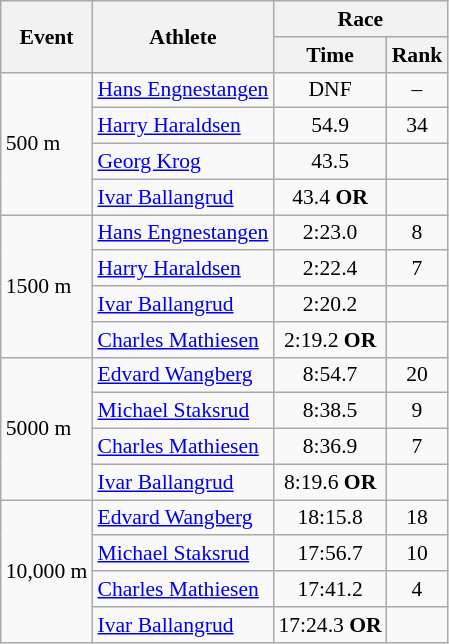<table class="wikitable" style="font-size:90%">
<tr>
<th rowspan=2>Event</th>
<th rowspan=2>Athlete</th>
<th colspan=2>Race</th>
</tr>
<tr>
<th>Time</th>
<th>Rank</th>
</tr>
<tr>
<td rowspan=4>500 m</td>
<td><a href='#'>Hans Engnestangen</a></td>
<td align=center>DNF</td>
<td align=center>–</td>
</tr>
<tr>
<td><a href='#'>Harry Haraldsen</a></td>
<td align=center>54.9</td>
<td align=center>34</td>
</tr>
<tr>
<td><a href='#'>Georg Krog</a></td>
<td align=center>43.5</td>
<td align=center></td>
</tr>
<tr>
<td><a href='#'>Ivar Ballangrud</a></td>
<td align=center>43.4 <strong>OR</strong></td>
<td align=center></td>
</tr>
<tr>
<td rowspan=4>1500 m</td>
<td><a href='#'>Hans Engnestangen</a></td>
<td align=center>2:23.0</td>
<td align=center>8</td>
</tr>
<tr>
<td><a href='#'>Harry Haraldsen</a></td>
<td align=center>2:22.4</td>
<td align=center>7</td>
</tr>
<tr>
<td><a href='#'>Ivar Ballangrud</a></td>
<td align=center>2:20.2</td>
<td align=center></td>
</tr>
<tr>
<td><a href='#'>Charles Mathiesen</a></td>
<td align=center>2:19.2 <strong>OR</strong></td>
<td align=center></td>
</tr>
<tr>
<td rowspan=4>5000 m</td>
<td><a href='#'>Edvard Wangberg</a></td>
<td align=center>8:54.7</td>
<td align=center>20</td>
</tr>
<tr>
<td><a href='#'>Michael Staksrud</a></td>
<td align=center>8:38.5</td>
<td align=center>9</td>
</tr>
<tr>
<td><a href='#'>Charles Mathiesen</a></td>
<td align=center>8:36.9</td>
<td align=center>7</td>
</tr>
<tr>
<td><a href='#'>Ivar Ballangrud</a></td>
<td align=center>8:19.6 <strong>OR</strong></td>
<td align=center></td>
</tr>
<tr>
<td rowspan=4>10,000 m</td>
<td><a href='#'>Edvard Wangberg</a></td>
<td align=center>18:15.8</td>
<td align=center>18</td>
</tr>
<tr>
<td><a href='#'>Michael Staksrud</a></td>
<td align=center>17:56.7</td>
<td align=center>10</td>
</tr>
<tr>
<td><a href='#'>Charles Mathiesen</a></td>
<td align=center>17:41.2</td>
<td align=center>4</td>
</tr>
<tr>
<td><a href='#'>Ivar Ballangrud</a></td>
<td align=center>17:24.3 <strong>OR</strong></td>
<td align=center></td>
</tr>
</table>
